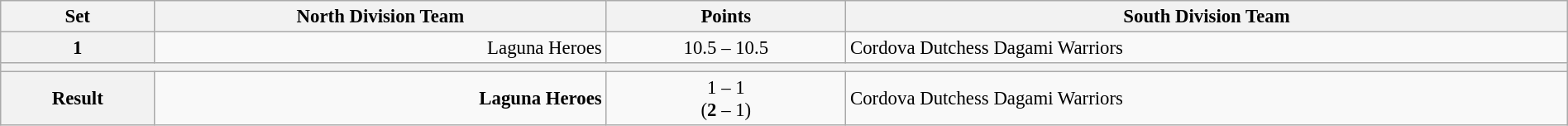<table class="wikitable" style="text-align: center; font-size:95%;" width=100%>
<tr>
<th>Set</th>
<th>North Division Team</th>
<th>Points</th>
<th>South Division Team</th>
</tr>
<tr>
<th>1</th>
<td align=right>Laguna Heroes</td>
<td>10.5 – 10.5</td>
<td align=left>Cordova Dutchess Dagami Warriors</td>
</tr>
<tr>
<th colspan=4></th>
</tr>
<tr>
<th>Result</th>
<td align=right><strong>Laguna Heroes</strong></td>
<td>1 – 1<br>(<strong>2</strong> – 1)</td>
<td align=left>Cordova Dutchess Dagami Warriors</td>
</tr>
</table>
